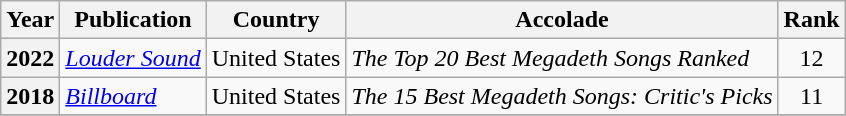<table class="wikitable plainrowheaders" style="text-align:left;">
<tr>
<th scope="col">Year</th>
<th scope="col">Publication</th>
<th scope="col">Country</th>
<th scope="col">Accolade</th>
<th scope="col">Rank</th>
</tr>
<tr>
<th scope="row">2022</th>
<td><em><a href='#'>Louder Sound</a></em></td>
<td style="text-align:center;">United States</td>
<td><em>The Top 20 Best Megadeth Songs Ranked</em></td>
<td style="text-align:center;">12</td>
</tr>
<tr>
<th scope="row">2018</th>
<td><em><a href='#'>Billboard</a></em></td>
<td style="text-align:center;">United States</td>
<td><em>The 15 Best Megadeth Songs: Critic's Picks</em></td>
<td style="text-align:center;">11</td>
</tr>
<tr>
</tr>
</table>
